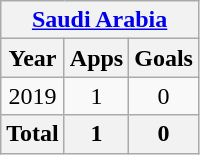<table class="wikitable" style="text-align:center">
<tr>
<th colspan=3><a href='#'>Saudi Arabia</a></th>
</tr>
<tr>
<th>Year</th>
<th>Apps</th>
<th>Goals</th>
</tr>
<tr>
<td>2019</td>
<td>1</td>
<td>0</td>
</tr>
<tr>
<th>Total</th>
<th>1</th>
<th>0</th>
</tr>
</table>
